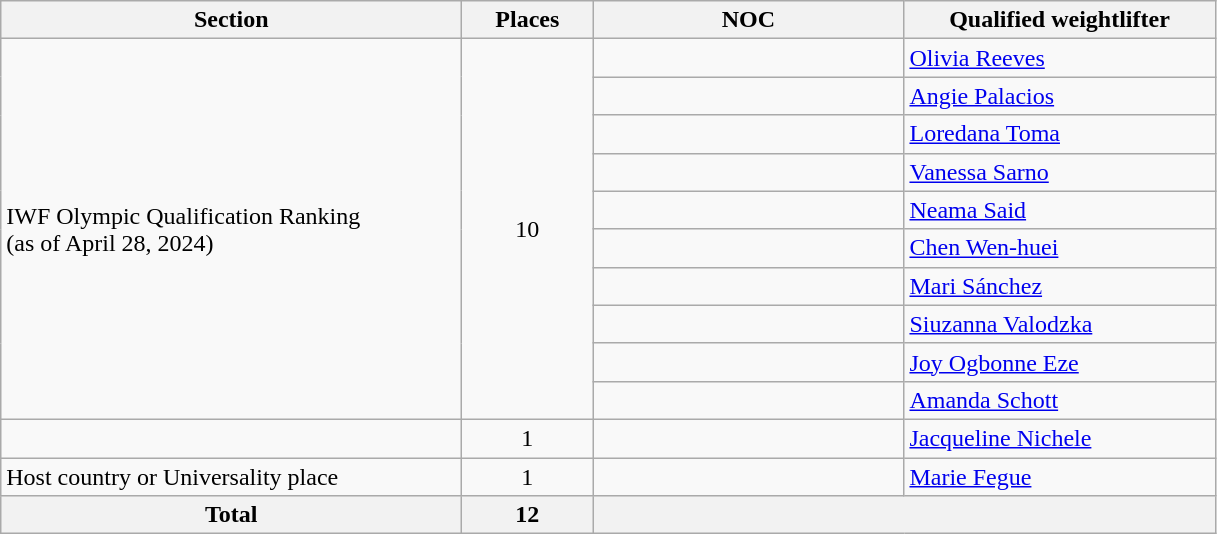<table class="wikitable">
<tr>
<th width=300>Section</th>
<th width=80>Places</th>
<th width=200>NOC</th>
<th width=200>Qualified weightlifter</th>
</tr>
<tr>
<td rowspan=10>IWF Olympic Qualification Ranking<br>(as of April 28, 2024)</td>
<td rowspan=10 align=center>10</td>
<td></td>
<td><a href='#'>Olivia Reeves</a></td>
</tr>
<tr>
<td></td>
<td><a href='#'>Angie Palacios</a></td>
</tr>
<tr>
<td></td>
<td><a href='#'>Loredana Toma</a></td>
</tr>
<tr>
<td></td>
<td><a href='#'>Vanessa Sarno</a></td>
</tr>
<tr>
<td></td>
<td><a href='#'>Neama Said</a></td>
</tr>
<tr>
<td></td>
<td><a href='#'>Chen Wen-huei</a></td>
</tr>
<tr>
<td></td>
<td><a href='#'>Mari Sánchez</a></td>
</tr>
<tr>
<td></td>
<td><a href='#'>Siuzanna Valodzka</a></td>
</tr>
<tr>
<td></td>
<td><a href='#'>Joy Ogbonne Eze</a></td>
</tr>
<tr>
<td></td>
<td><a href='#'>Amanda Schott</a></td>
</tr>
<tr>
<td></td>
<td align=center>1</td>
<td></td>
<td><a href='#'>Jacqueline Nichele</a></td>
</tr>
<tr>
<td>Host country or Universality place</td>
<td align=center>1</td>
<td></td>
<td><a href='#'>Marie Fegue</a></td>
</tr>
<tr>
<th>Total</th>
<th>12</th>
<th colspan=2></th>
</tr>
</table>
